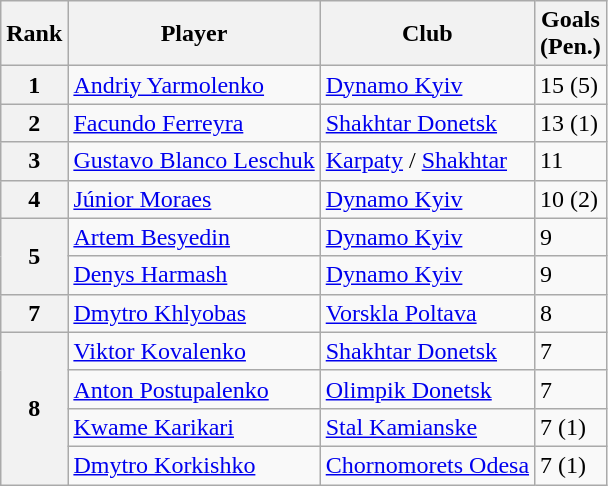<table class="wikitable">
<tr>
<th>Rank</th>
<th>Player</th>
<th>Club</th>
<th>Goals<br>(Pen.)</th>
</tr>
<tr>
<th>1</th>
<td align="left"> <a href='#'>Andriy Yarmolenko</a></td>
<td align="left"><a href='#'>Dynamo Kyiv</a></td>
<td>15 (5)</td>
</tr>
<tr>
<th>2</th>
<td align="left"> <a href='#'>Facundo Ferreyra</a></td>
<td align="left"><a href='#'>Shakhtar Donetsk</a></td>
<td>13 (1)</td>
</tr>
<tr>
<th>3</th>
<td align="left"> <a href='#'>Gustavo Blanco Leschuk</a></td>
<td align="left"><a href='#'>Karpaty</a> / <a href='#'>Shakhtar</a></td>
<td>11</td>
</tr>
<tr>
<th>4</th>
<td align="left"> <a href='#'>Júnior Moraes</a></td>
<td align="left"><a href='#'>Dynamo Kyiv</a></td>
<td>10 (2)</td>
</tr>
<tr>
<th rowspan=2>5</th>
<td align="left"> <a href='#'>Artem Besyedin</a></td>
<td align="left"><a href='#'>Dynamo Kyiv</a></td>
<td>9</td>
</tr>
<tr>
<td align="left"> <a href='#'>Denys Harmash</a></td>
<td align="left"><a href='#'>Dynamo Kyiv</a></td>
<td>9</td>
</tr>
<tr>
<th>7</th>
<td align="left"> <a href='#'>Dmytro Khlyobas</a></td>
<td align="left"><a href='#'>Vorskla Poltava</a></td>
<td>8</td>
</tr>
<tr>
<th rowspan=4>8</th>
<td align="left"> <a href='#'>Viktor Kovalenko</a></td>
<td align="left"><a href='#'>Shakhtar Donetsk</a></td>
<td>7</td>
</tr>
<tr>
<td align="left"> <a href='#'>Anton Postupalenko</a></td>
<td align="left"><a href='#'>Olimpik Donetsk</a></td>
<td>7</td>
</tr>
<tr>
<td align="left"> <a href='#'>Kwame Karikari</a></td>
<td align="left"><a href='#'>Stal Kamianske</a></td>
<td>7 (1)</td>
</tr>
<tr>
<td align="left"> <a href='#'>Dmytro Korkishko</a></td>
<td align="left"><a href='#'>Chornomorets Odesa</a></td>
<td>7 (1)</td>
</tr>
</table>
